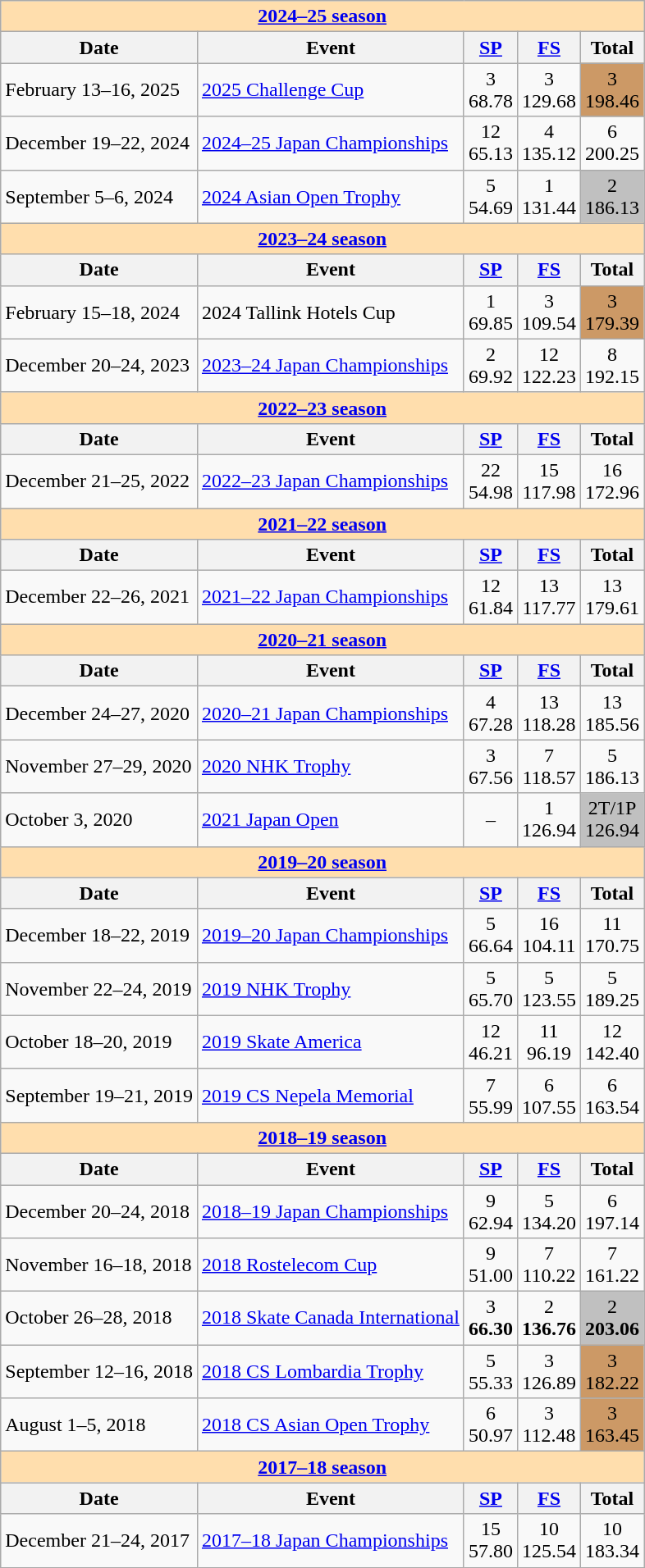<table class="wikitable">
<tr>
<td style="background-color: #ffdead; " colspan=5 align=center><a href='#'><strong>2024–25 season</strong></a></td>
</tr>
<tr>
<th>Date</th>
<th>Event</th>
<th><a href='#'>SP</a></th>
<th><a href='#'>FS</a></th>
<th>Total</th>
</tr>
<tr>
<td>February 13–16, 2025</td>
<td><a href='#'>2025 Challenge Cup</a></td>
<td align=center>3 <br> 68.78</td>
<td align=center>3 <br> 129.68</td>
<td align=center bgcolor=cc9966>3 <br> 198.46</td>
</tr>
<tr>
<td>December 19–22, 2024</td>
<td><a href='#'>2024–25 Japan Championships</a></td>
<td align=center>12 <br> 65.13</td>
<td align=center>4 <br> 135.12</td>
<td align=center>6 <br> 200.25</td>
</tr>
<tr>
<td>September 5–6, 2024</td>
<td><a href='#'>2024 Asian Open Trophy</a></td>
<td align=center>5 <br> 54.69</td>
<td align=center>1 <br> 131.44</td>
<td align=center bgcolor=silver>2 <br> 186.13</td>
</tr>
<tr>
<th style="background:#ffdead;" colspan="5"><a href='#'>2023–24 season</a></th>
</tr>
<tr>
<th>Date</th>
<th>Event</th>
<th><a href='#'>SP</a></th>
<th><a href='#'>FS</a></th>
<th>Total</th>
</tr>
<tr>
<td>February 15–18, 2024</td>
<td>2024 Tallink Hotels Cup</td>
<td align=center>1 <br> 69.85</td>
<td align=center>3 <br> 109.54</td>
<td align=center bgcolor=cc9966>3 <br> 179.39</td>
</tr>
<tr>
<td>December 20–24, 2023</td>
<td><a href='#'>2023–24 Japan Championships</a></td>
<td align=center>2 <br> 69.92</td>
<td align=center>12 <br> 122.23</td>
<td align=center>8 <br> 192.15</td>
</tr>
<tr>
<th style="background:#ffdead;" colspan="5"><a href='#'>2022–23 season</a></th>
</tr>
<tr>
<th>Date</th>
<th>Event</th>
<th><a href='#'>SP</a></th>
<th><a href='#'>FS</a></th>
<th>Total</th>
</tr>
<tr>
<td>December 21–25, 2022</td>
<td><a href='#'>2022–23 Japan Championships</a></td>
<td align=center>22 <br> 54.98</td>
<td align=center>15 <br> 117.98</td>
<td align=center>16 <br> 172.96</td>
</tr>
<tr>
<th style="background-color: #ffdead;" colspan=5 align=center><a href='#'>2021–22 season</a></th>
</tr>
<tr>
<th>Date</th>
<th>Event</th>
<th><a href='#'>SP</a></th>
<th><a href='#'>FS</a></th>
<th>Total</th>
</tr>
<tr>
<td>December 22–26, 2021</td>
<td><a href='#'>2021–22 Japan Championships</a></td>
<td align=center>12 <br> 61.84</td>
<td align=center>13 <br> 117.77</td>
<td align=center>13 <br> 179.61</td>
</tr>
<tr>
<th style="background-color: #ffdead;" colspan=5 align=center><a href='#'>2020–21 season</a></th>
</tr>
<tr>
<th>Date</th>
<th>Event</th>
<th><a href='#'>SP</a></th>
<th><a href='#'>FS</a></th>
<th>Total</th>
</tr>
<tr>
<td>December 24–27, 2020</td>
<td><a href='#'>2020–21 Japan Championships</a></td>
<td align=center>4 <br> 67.28</td>
<td align=center>13 <br> 118.28</td>
<td align=center>13 <br> 185.56</td>
</tr>
<tr>
<td>November 27–29, 2020</td>
<td><a href='#'>2020 NHK Trophy</a></td>
<td align=center>3 <br> 67.56</td>
<td align=center>7 <br> 118.57</td>
<td align=center>5 <br> 186.13</td>
</tr>
<tr>
<td>October 3, 2020</td>
<td><a href='#'>2021 Japan Open</a></td>
<td align=center>–</td>
<td align=center>1 <br> 126.94</td>
<td align=center bgcolor=silver>2T/1P <br> 126.94</td>
</tr>
<tr>
<th style="background-color: #ffdead;" colspan=5 align=center><a href='#'>2019–20 season</a></th>
</tr>
<tr>
<th>Date</th>
<th>Event</th>
<th><a href='#'>SP</a></th>
<th><a href='#'>FS</a></th>
<th>Total</th>
</tr>
<tr>
<td>December 18–22, 2019</td>
<td><a href='#'>2019–20 Japan Championships</a></td>
<td align=center>5 <br> 66.64</td>
<td align=center>16 <br> 104.11</td>
<td align=center>11 <br> 170.75</td>
</tr>
<tr>
<td>November 22–24, 2019</td>
<td><a href='#'>2019 NHK Trophy</a></td>
<td align=center>5 <br> 65.70</td>
<td align=center>5 <br> 123.55</td>
<td align=center>5 <br> 189.25</td>
</tr>
<tr>
<td>October 18–20, 2019</td>
<td><a href='#'>2019 Skate America</a></td>
<td align=center>12 <br> 46.21</td>
<td align=center>11 <br> 96.19</td>
<td align=center>12 <br> 142.40</td>
</tr>
<tr>
<td>September 19–21, 2019</td>
<td><a href='#'>2019 CS Nepela Memorial</a></td>
<td align=center>7 <br> 55.99</td>
<td align=center>6 <br> 107.55</td>
<td align=center>6 <br> 163.54</td>
</tr>
<tr>
<th style="background-color: #ffdead;" colspan=5 align=center><a href='#'>2018–19 season</a></th>
</tr>
<tr>
<th>Date</th>
<th>Event</th>
<th><a href='#'>SP</a></th>
<th><a href='#'>FS</a></th>
<th>Total</th>
</tr>
<tr>
<td>December 20–24, 2018</td>
<td><a href='#'>2018–19 Japan Championships</a></td>
<td align=center>9 <br> 62.94</td>
<td align=center>5 <br> 134.20</td>
<td align=center>6 <br> 197.14</td>
</tr>
<tr>
<td>November 16–18, 2018</td>
<td><a href='#'>2018 Rostelecom Cup</a></td>
<td align=center>9 <br> 51.00</td>
<td align=center>7 <br> 110.22</td>
<td align=center>7 <br> 161.22</td>
</tr>
<tr>
<td>October 26–28, 2018</td>
<td><a href='#'>2018 Skate Canada International</a></td>
<td align=center>3 <br> <strong>66.30</strong></td>
<td align=center>2 <br> <strong>136.76</strong></td>
<td align=center bgcolor=silver>2 <br> <strong>203.06</strong></td>
</tr>
<tr>
<td>September 12–16, 2018</td>
<td><a href='#'>2018 CS Lombardia Trophy</a></td>
<td align=center>5 <br> 55.33</td>
<td align=center>3 <br> 126.89</td>
<td align=center bgcolor=cc9966>3 <br> 182.22</td>
</tr>
<tr>
<td>August 1–5, 2018</td>
<td><a href='#'>2018 CS Asian Open Trophy</a></td>
<td align=center>6 <br> 50.97</td>
<td align=center>3 <br> 112.48</td>
<td align=center bgcolor=cc9966>3 <br> 163.45</td>
</tr>
<tr>
<th style="background-color: #ffdead;" colspan=5 align=center><a href='#'>2017–18 season</a></th>
</tr>
<tr>
<th>Date</th>
<th>Event</th>
<th><a href='#'>SP</a></th>
<th><a href='#'>FS</a></th>
<th>Total</th>
</tr>
<tr>
<td>December 21–24, 2017</td>
<td><a href='#'>2017–18 Japan Championships</a></td>
<td align=center>15 <br> 57.80</td>
<td align=center>10 <br> 125.54</td>
<td align=center>10 <br> 183.34</td>
</tr>
</table>
